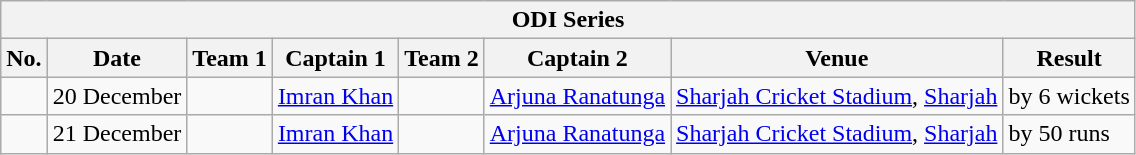<table class="wikitable">
<tr>
<th colspan="9">ODI Series</th>
</tr>
<tr>
<th>No.</th>
<th>Date</th>
<th>Team 1</th>
<th>Captain 1</th>
<th>Team 2</th>
<th>Captain 2</th>
<th>Venue</th>
<th>Result</th>
</tr>
<tr>
<td></td>
<td>20 December</td>
<td></td>
<td><a href='#'>Imran Khan</a></td>
<td></td>
<td><a href='#'>Arjuna Ranatunga</a></td>
<td><a href='#'>Sharjah Cricket Stadium</a>, <a href='#'>Sharjah</a></td>
<td> by 6 wickets</td>
</tr>
<tr>
<td></td>
<td>21 December</td>
<td></td>
<td><a href='#'>Imran Khan</a></td>
<td></td>
<td><a href='#'>Arjuna Ranatunga</a></td>
<td><a href='#'>Sharjah Cricket Stadium</a>, <a href='#'>Sharjah</a></td>
<td> by 50 runs</td>
</tr>
</table>
